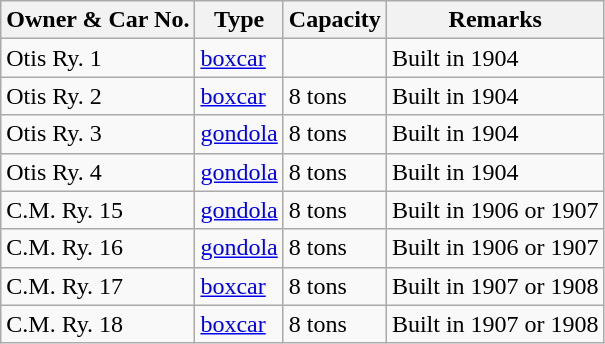<table class="wikitable">
<tr>
<th>Owner & Car No.</th>
<th>Type</th>
<th>Capacity</th>
<th>Remarks</th>
</tr>
<tr>
<td>Otis Ry. 1</td>
<td><a href='#'>boxcar</a></td>
<td></td>
<td>Built in 1904</td>
</tr>
<tr>
<td>Otis Ry. 2</td>
<td><a href='#'>boxcar</a></td>
<td>8 tons</td>
<td>Built in 1904</td>
</tr>
<tr>
<td>Otis Ry. 3</td>
<td><a href='#'>gondola</a></td>
<td>8 tons</td>
<td>Built in 1904</td>
</tr>
<tr>
<td>Otis Ry. 4</td>
<td><a href='#'>gondola</a></td>
<td>8 tons</td>
<td>Built in 1904</td>
</tr>
<tr>
<td>C.M. Ry. 15</td>
<td><a href='#'>gondola</a></td>
<td>8 tons</td>
<td>Built in 1906 or 1907</td>
</tr>
<tr>
<td>C.M. Ry. 16</td>
<td><a href='#'>gondola</a></td>
<td>8 tons</td>
<td>Built in 1906 or 1907</td>
</tr>
<tr>
<td>C.M. Ry. 17</td>
<td><a href='#'>boxcar</a></td>
<td>8 tons</td>
<td>Built in 1907 or 1908</td>
</tr>
<tr>
<td>C.M. Ry. 18</td>
<td><a href='#'>boxcar</a></td>
<td>8 tons</td>
<td>Built in 1907 or 1908</td>
</tr>
</table>
